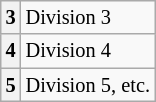<table class="wikitable plainrowheaders" style="font-size:85%">
<tr>
<th scope="row">3</th>
<td>Division 3</td>
</tr>
<tr>
<th scope="row">4</th>
<td>Division 4</td>
</tr>
<tr>
<th scope="row">5</th>
<td>Division 5, etc.</td>
</tr>
</table>
